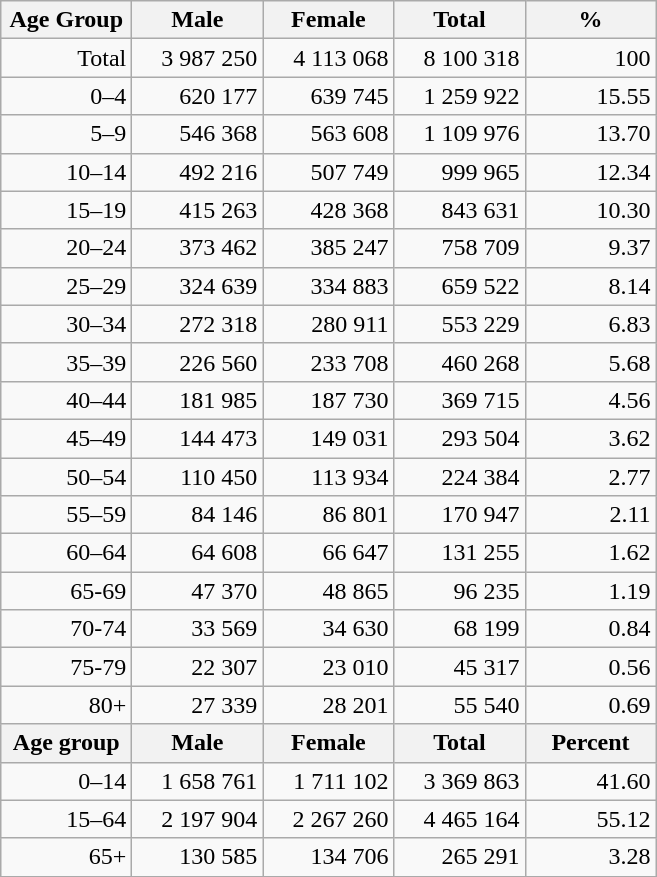<table class="wikitable">
<tr>
<th width="80pt">Age Group</th>
<th width="80pt">Male</th>
<th width="80pt">Female</th>
<th width="80pt">Total</th>
<th width="80pt">%</th>
</tr>
<tr>
<td align="right">Total</td>
<td align="right">3 987 250</td>
<td align="right">4 113 068</td>
<td align="right">8 100 318</td>
<td align="right">100</td>
</tr>
<tr>
<td align="right">0–4</td>
<td align="right">620 177</td>
<td align="right">639 745</td>
<td align="right">1 259 922</td>
<td align="right">15.55</td>
</tr>
<tr>
<td align="right">5–9</td>
<td align="right">546 368</td>
<td align="right">563 608</td>
<td align="right">1 109 976</td>
<td align="right">13.70</td>
</tr>
<tr>
<td align="right">10–14</td>
<td align="right">492 216</td>
<td align="right">507 749</td>
<td align="right">999 965</td>
<td align="right">12.34</td>
</tr>
<tr>
<td align="right">15–19</td>
<td align="right">415 263</td>
<td align="right">428 368</td>
<td align="right">843 631</td>
<td align="right">10.30</td>
</tr>
<tr>
<td align="right">20–24</td>
<td align="right">373 462</td>
<td align="right">385 247</td>
<td align="right">758 709</td>
<td align="right">9.37</td>
</tr>
<tr>
<td align="right">25–29</td>
<td align="right">324 639</td>
<td align="right">334 883</td>
<td align="right">659 522</td>
<td align="right">8.14</td>
</tr>
<tr>
<td align="right">30–34</td>
<td align="right">272 318</td>
<td align="right">280 911</td>
<td align="right">553 229</td>
<td align="right">6.83</td>
</tr>
<tr>
<td align="right">35–39</td>
<td align="right">226 560</td>
<td align="right">233 708</td>
<td align="right">460 268</td>
<td align="right">5.68</td>
</tr>
<tr>
<td align="right">40–44</td>
<td align="right">181 985</td>
<td align="right">187 730</td>
<td align="right">369 715</td>
<td align="right">4.56</td>
</tr>
<tr>
<td align="right">45–49</td>
<td align="right">144 473</td>
<td align="right">149 031</td>
<td align="right">293 504</td>
<td align="right">3.62</td>
</tr>
<tr>
<td align="right">50–54</td>
<td align="right">110 450</td>
<td align="right">113 934</td>
<td align="right">224 384</td>
<td align="right">2.77</td>
</tr>
<tr>
<td align="right">55–59</td>
<td align="right">84 146</td>
<td align="right">86 801</td>
<td align="right">170 947</td>
<td align="right">2.11</td>
</tr>
<tr>
<td align="right">60–64</td>
<td align="right">64 608</td>
<td align="right">66 647</td>
<td align="right">131 255</td>
<td align="right">1.62</td>
</tr>
<tr>
<td align="right">65-69</td>
<td align="right">47 370</td>
<td align="right">48 865</td>
<td align="right">96 235</td>
<td align="right">1.19</td>
</tr>
<tr>
<td align="right">70-74</td>
<td align="right">33 569</td>
<td align="right">34 630</td>
<td align="right">68 199</td>
<td align="right">0.84</td>
</tr>
<tr>
<td align="right">75-79</td>
<td align="right">22 307</td>
<td align="right">23 010</td>
<td align="right">45 317</td>
<td align="right">0.56</td>
</tr>
<tr>
<td align="right">80+</td>
<td align="right">27 339</td>
<td align="right">28 201</td>
<td align="right">55 540</td>
<td align="right">0.69</td>
</tr>
<tr>
<th width="50">Age group</th>
<th width="80pt">Male</th>
<th width="80">Female</th>
<th width="80">Total</th>
<th width="50">Percent</th>
</tr>
<tr>
<td align="right">0–14</td>
<td align="right">1 658 761</td>
<td align="right">1 711 102</td>
<td align="right">3 369 863</td>
<td align="right">41.60</td>
</tr>
<tr>
<td align="right">15–64</td>
<td align="right">2 197 904</td>
<td align="right">2 267 260</td>
<td align="right">4 465 164</td>
<td align="right">55.12</td>
</tr>
<tr>
<td align="right">65+</td>
<td align="right">130 585</td>
<td align="right">134 706</td>
<td align="right">265 291</td>
<td align="right">3.28</td>
</tr>
<tr>
</tr>
</table>
